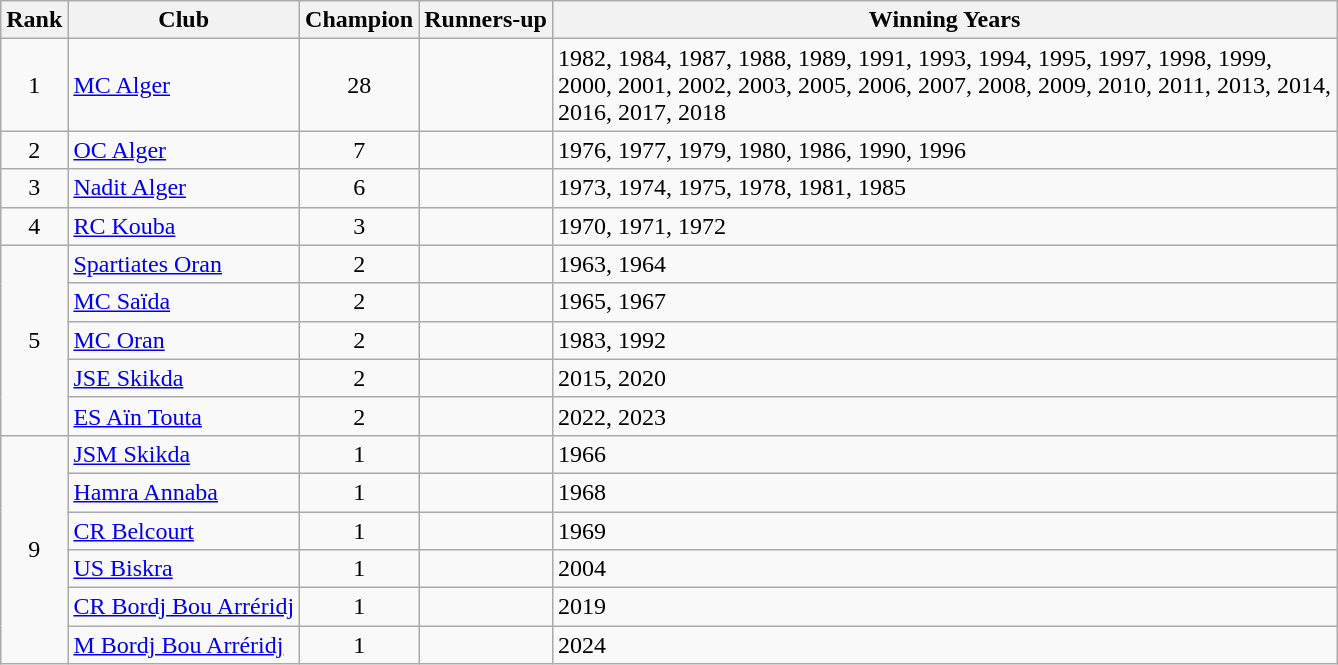<table class="wikitable">
<tr>
<th>Rank</th>
<th>Club</th>
<th>Champion</th>
<th>Runners-up</th>
<th>Winning Years</th>
</tr>
<tr>
<td align=center>1</td>
<td><a href='#'>MC Alger</a></td>
<td align=center>28</td>
<td align=center></td>
<td>1982, 1984, 1987, 1988, 1989, 1991, 1993, 1994, 1995, 1997, 1998, 1999, <br> 2000, 2001, 2002, 2003, 2005, 2006, 2007, 2008, 2009, 2010, 2011, 2013, 2014, <br> 2016, 2017, 2018</td>
</tr>
<tr>
<td align=center>2</td>
<td><a href='#'>OC Alger</a></td>
<td align=center>7</td>
<td align=center></td>
<td>1976, 1977, 1979, 1980, 1986, 1990, 1996</td>
</tr>
<tr>
<td align=center>3</td>
<td><a href='#'>Nadit Alger</a></td>
<td align=center>6</td>
<td align=center></td>
<td>1973, 1974, 1975, 1978, 1981, 1985</td>
</tr>
<tr>
<td align=center>4</td>
<td><a href='#'>RC Kouba</a></td>
<td align=center>3</td>
<td align=center></td>
<td>1970, 1971, 1972</td>
</tr>
<tr>
<td align=center rowspan=5>5</td>
<td><a href='#'>Spartiates Oran</a></td>
<td align=center>2</td>
<td align=center></td>
<td>1963, 1964</td>
</tr>
<tr>
<td><a href='#'>MC Saïda</a></td>
<td align=center>2</td>
<td align=center></td>
<td>1965, 1967</td>
</tr>
<tr>
<td><a href='#'>MC Oran</a></td>
<td align=center>2</td>
<td align=center></td>
<td>1983, 1992</td>
</tr>
<tr>
<td><a href='#'>JSE Skikda</a></td>
<td align=center>2</td>
<td align=center></td>
<td>2015, 2020</td>
</tr>
<tr>
<td><a href='#'>ES Aïn Touta</a></td>
<td align=center>2</td>
<td align=center></td>
<td>2022, 2023</td>
</tr>
<tr>
<td align=center rowspan=6>9</td>
<td><a href='#'>JSM Skikda</a></td>
<td align=center>1</td>
<td align=center></td>
<td>1966</td>
</tr>
<tr>
<td><a href='#'>Hamra Annaba</a></td>
<td align=center>1</td>
<td align=center></td>
<td>1968</td>
</tr>
<tr>
<td><a href='#'>CR Belcourt</a></td>
<td align=center>1</td>
<td align=center></td>
<td>1969</td>
</tr>
<tr>
<td><a href='#'>US Biskra</a></td>
<td align=center>1</td>
<td align=center></td>
<td>2004</td>
</tr>
<tr>
<td><a href='#'>CR Bordj Bou Arréridj</a></td>
<td align=center>1</td>
<td align=center></td>
<td>2019</td>
</tr>
<tr>
<td><a href='#'>M Bordj Bou Arréridj</a></td>
<td align=center>1</td>
<td align=center></td>
<td>2024</td>
</tr>
</table>
